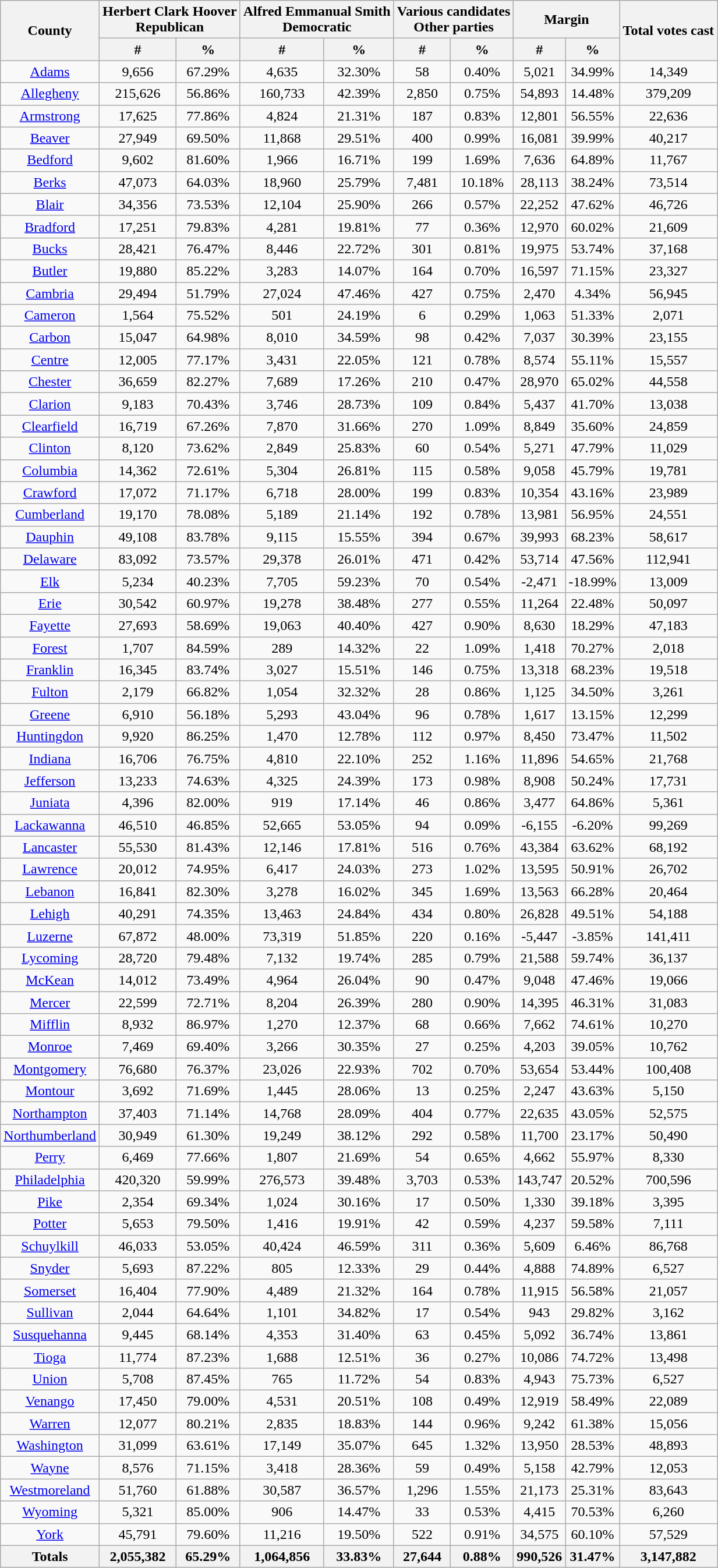<table width="65%"  class="wikitable sortable" style="text-align:center">
<tr>
<th colspan="1" rowspan="2">County</th>
<th style="text-align:center;" colspan="2">Herbert Clark Hoover<br>Republican</th>
<th style="text-align:center;" colspan="2">Alfred Emmanual Smith<br> Democratic</th>
<th style="text-align:center;" colspan="2">Various candidates<br>Other parties</th>
<th style="text-align:center;" colspan="2">Margin</th>
<th colspan="1" rowspan="2" style="text-align:center;">Total votes cast</th>
</tr>
<tr>
<th style="text-align:center;" data-sort-type="number">#</th>
<th style="text-align:center;" data-sort-type="number">%</th>
<th style="text-align:center;" data-sort-type="number">#</th>
<th style="text-align:center;" data-sort-type="number">%</th>
<th style="text-align:center;" data-sort-type="number">#</th>
<th style="text-align:center;" data-sort-type="number">%</th>
<th style="text-align:center;" data-sort-type="number">#</th>
<th style="text-align:center;" data-sort-type="number">%</th>
</tr>
<tr style="text-align:center;">
<td><a href='#'>Adams</a></td>
<td>9,656</td>
<td>67.29%</td>
<td>4,635</td>
<td>32.30%</td>
<td>58</td>
<td>0.40%</td>
<td>5,021</td>
<td>34.99%</td>
<td>14,349</td>
</tr>
<tr style="text-align:center;">
<td><a href='#'>Allegheny</a></td>
<td>215,626</td>
<td>56.86%</td>
<td>160,733</td>
<td>42.39%</td>
<td>2,850</td>
<td>0.75%</td>
<td>54,893</td>
<td>14.48%</td>
<td>379,209</td>
</tr>
<tr style="text-align:center;">
<td><a href='#'>Armstrong</a></td>
<td>17,625</td>
<td>77.86%</td>
<td>4,824</td>
<td>21.31%</td>
<td>187</td>
<td>0.83%</td>
<td>12,801</td>
<td>56.55%</td>
<td>22,636</td>
</tr>
<tr style="text-align:center;">
<td><a href='#'>Beaver</a></td>
<td>27,949</td>
<td>69.50%</td>
<td>11,868</td>
<td>29.51%</td>
<td>400</td>
<td>0.99%</td>
<td>16,081</td>
<td>39.99%</td>
<td>40,217</td>
</tr>
<tr style="text-align:center;">
<td><a href='#'>Bedford</a></td>
<td>9,602</td>
<td>81.60%</td>
<td>1,966</td>
<td>16.71%</td>
<td>199</td>
<td>1.69%</td>
<td>7,636</td>
<td>64.89%</td>
<td>11,767</td>
</tr>
<tr style="text-align:center;">
<td><a href='#'>Berks</a></td>
<td>47,073</td>
<td>64.03%</td>
<td>18,960</td>
<td>25.79%</td>
<td>7,481</td>
<td>10.18%</td>
<td>28,113</td>
<td>38.24%</td>
<td>73,514</td>
</tr>
<tr style="text-align:center;">
<td><a href='#'>Blair</a></td>
<td>34,356</td>
<td>73.53%</td>
<td>12,104</td>
<td>25.90%</td>
<td>266</td>
<td>0.57%</td>
<td>22,252</td>
<td>47.62%</td>
<td>46,726</td>
</tr>
<tr style="text-align:center;">
<td><a href='#'>Bradford</a></td>
<td>17,251</td>
<td>79.83%</td>
<td>4,281</td>
<td>19.81%</td>
<td>77</td>
<td>0.36%</td>
<td>12,970</td>
<td>60.02%</td>
<td>21,609</td>
</tr>
<tr style="text-align:center;">
<td><a href='#'>Bucks</a></td>
<td>28,421</td>
<td>76.47%</td>
<td>8,446</td>
<td>22.72%</td>
<td>301</td>
<td>0.81%</td>
<td>19,975</td>
<td>53.74%</td>
<td>37,168</td>
</tr>
<tr style="text-align:center;">
<td><a href='#'>Butler</a></td>
<td>19,880</td>
<td>85.22%</td>
<td>3,283</td>
<td>14.07%</td>
<td>164</td>
<td>0.70%</td>
<td>16,597</td>
<td>71.15%</td>
<td>23,327</td>
</tr>
<tr style="text-align:center;">
<td><a href='#'>Cambria</a></td>
<td>29,494</td>
<td>51.79%</td>
<td>27,024</td>
<td>47.46%</td>
<td>427</td>
<td>0.75%</td>
<td>2,470</td>
<td>4.34%</td>
<td>56,945</td>
</tr>
<tr style="text-align:center;">
<td><a href='#'>Cameron</a></td>
<td>1,564</td>
<td>75.52%</td>
<td>501</td>
<td>24.19%</td>
<td>6</td>
<td>0.29%</td>
<td>1,063</td>
<td>51.33%</td>
<td>2,071</td>
</tr>
<tr style="text-align:center;">
<td><a href='#'>Carbon</a></td>
<td>15,047</td>
<td>64.98%</td>
<td>8,010</td>
<td>34.59%</td>
<td>98</td>
<td>0.42%</td>
<td>7,037</td>
<td>30.39%</td>
<td>23,155</td>
</tr>
<tr style="text-align:center;">
<td><a href='#'>Centre</a></td>
<td>12,005</td>
<td>77.17%</td>
<td>3,431</td>
<td>22.05%</td>
<td>121</td>
<td>0.78%</td>
<td>8,574</td>
<td>55.11%</td>
<td>15,557</td>
</tr>
<tr style="text-align:center;">
<td><a href='#'>Chester</a></td>
<td>36,659</td>
<td>82.27%</td>
<td>7,689</td>
<td>17.26%</td>
<td>210</td>
<td>0.47%</td>
<td>28,970</td>
<td>65.02%</td>
<td>44,558</td>
</tr>
<tr style="text-align:center;">
<td><a href='#'>Clarion</a></td>
<td>9,183</td>
<td>70.43%</td>
<td>3,746</td>
<td>28.73%</td>
<td>109</td>
<td>0.84%</td>
<td>5,437</td>
<td>41.70%</td>
<td>13,038</td>
</tr>
<tr style="text-align:center;">
<td><a href='#'>Clearfield</a></td>
<td>16,719</td>
<td>67.26%</td>
<td>7,870</td>
<td>31.66%</td>
<td>270</td>
<td>1.09%</td>
<td>8,849</td>
<td>35.60%</td>
<td>24,859</td>
</tr>
<tr style="text-align:center;">
<td><a href='#'>Clinton</a></td>
<td>8,120</td>
<td>73.62%</td>
<td>2,849</td>
<td>25.83%</td>
<td>60</td>
<td>0.54%</td>
<td>5,271</td>
<td>47.79%</td>
<td>11,029</td>
</tr>
<tr style="text-align:center;">
<td><a href='#'>Columbia</a></td>
<td>14,362</td>
<td>72.61%</td>
<td>5,304</td>
<td>26.81%</td>
<td>115</td>
<td>0.58%</td>
<td>9,058</td>
<td>45.79%</td>
<td>19,781</td>
</tr>
<tr style="text-align:center;">
<td><a href='#'>Crawford</a></td>
<td>17,072</td>
<td>71.17%</td>
<td>6,718</td>
<td>28.00%</td>
<td>199</td>
<td>0.83%</td>
<td>10,354</td>
<td>43.16%</td>
<td>23,989</td>
</tr>
<tr style="text-align:center;">
<td><a href='#'>Cumberland</a></td>
<td>19,170</td>
<td>78.08%</td>
<td>5,189</td>
<td>21.14%</td>
<td>192</td>
<td>0.78%</td>
<td>13,981</td>
<td>56.95%</td>
<td>24,551</td>
</tr>
<tr style="text-align:center;">
<td><a href='#'>Dauphin</a></td>
<td>49,108</td>
<td>83.78%</td>
<td>9,115</td>
<td>15.55%</td>
<td>394</td>
<td>0.67%</td>
<td>39,993</td>
<td>68.23%</td>
<td>58,617</td>
</tr>
<tr style="text-align:center;">
<td><a href='#'>Delaware</a></td>
<td>83,092</td>
<td>73.57%</td>
<td>29,378</td>
<td>26.01%</td>
<td>471</td>
<td>0.42%</td>
<td>53,714</td>
<td>47.56%</td>
<td>112,941</td>
</tr>
<tr style="text-align:center;">
<td><a href='#'>Elk</a></td>
<td>5,234</td>
<td>40.23%</td>
<td>7,705</td>
<td>59.23%</td>
<td>70</td>
<td>0.54%</td>
<td>-2,471</td>
<td>-18.99%</td>
<td>13,009</td>
</tr>
<tr style="text-align:center;">
<td><a href='#'>Erie</a></td>
<td>30,542</td>
<td>60.97%</td>
<td>19,278</td>
<td>38.48%</td>
<td>277</td>
<td>0.55%</td>
<td>11,264</td>
<td>22.48%</td>
<td>50,097</td>
</tr>
<tr style="text-align:center;">
<td><a href='#'>Fayette</a></td>
<td>27,693</td>
<td>58.69%</td>
<td>19,063</td>
<td>40.40%</td>
<td>427</td>
<td>0.90%</td>
<td>8,630</td>
<td>18.29%</td>
<td>47,183</td>
</tr>
<tr style="text-align:center;">
<td><a href='#'>Forest</a></td>
<td>1,707</td>
<td>84.59%</td>
<td>289</td>
<td>14.32%</td>
<td>22</td>
<td>1.09%</td>
<td>1,418</td>
<td>70.27%</td>
<td>2,018</td>
</tr>
<tr style="text-align:center;">
<td><a href='#'>Franklin</a></td>
<td>16,345</td>
<td>83.74%</td>
<td>3,027</td>
<td>15.51%</td>
<td>146</td>
<td>0.75%</td>
<td>13,318</td>
<td>68.23%</td>
<td>19,518</td>
</tr>
<tr style="text-align:center;">
<td><a href='#'>Fulton</a></td>
<td>2,179</td>
<td>66.82%</td>
<td>1,054</td>
<td>32.32%</td>
<td>28</td>
<td>0.86%</td>
<td>1,125</td>
<td>34.50%</td>
<td>3,261</td>
</tr>
<tr style="text-align:center;">
<td><a href='#'>Greene</a></td>
<td>6,910</td>
<td>56.18%</td>
<td>5,293</td>
<td>43.04%</td>
<td>96</td>
<td>0.78%</td>
<td>1,617</td>
<td>13.15%</td>
<td>12,299</td>
</tr>
<tr style="text-align:center;">
<td><a href='#'>Huntingdon</a></td>
<td>9,920</td>
<td>86.25%</td>
<td>1,470</td>
<td>12.78%</td>
<td>112</td>
<td>0.97%</td>
<td>8,450</td>
<td>73.47%</td>
<td>11,502</td>
</tr>
<tr style="text-align:center;">
<td><a href='#'>Indiana</a></td>
<td>16,706</td>
<td>76.75%</td>
<td>4,810</td>
<td>22.10%</td>
<td>252</td>
<td>1.16%</td>
<td>11,896</td>
<td>54.65%</td>
<td>21,768</td>
</tr>
<tr style="text-align:center;">
<td><a href='#'>Jefferson</a></td>
<td>13,233</td>
<td>74.63%</td>
<td>4,325</td>
<td>24.39%</td>
<td>173</td>
<td>0.98%</td>
<td>8,908</td>
<td>50.24%</td>
<td>17,731</td>
</tr>
<tr style="text-align:center;">
<td><a href='#'>Juniata</a></td>
<td>4,396</td>
<td>82.00%</td>
<td>919</td>
<td>17.14%</td>
<td>46</td>
<td>0.86%</td>
<td>3,477</td>
<td>64.86%</td>
<td>5,361</td>
</tr>
<tr style="text-align:center;">
<td><a href='#'>Lackawanna</a></td>
<td>46,510</td>
<td>46.85%</td>
<td>52,665</td>
<td>53.05%</td>
<td>94</td>
<td>0.09%</td>
<td>-6,155</td>
<td>-6.20%</td>
<td>99,269</td>
</tr>
<tr style="text-align:center;">
<td><a href='#'>Lancaster</a></td>
<td>55,530</td>
<td>81.43%</td>
<td>12,146</td>
<td>17.81%</td>
<td>516</td>
<td>0.76%</td>
<td>43,384</td>
<td>63.62%</td>
<td>68,192</td>
</tr>
<tr style="text-align:center;">
<td><a href='#'>Lawrence</a></td>
<td>20,012</td>
<td>74.95%</td>
<td>6,417</td>
<td>24.03%</td>
<td>273</td>
<td>1.02%</td>
<td>13,595</td>
<td>50.91%</td>
<td>26,702</td>
</tr>
<tr style="text-align:center;">
<td><a href='#'>Lebanon</a></td>
<td>16,841</td>
<td>82.30%</td>
<td>3,278</td>
<td>16.02%</td>
<td>345</td>
<td>1.69%</td>
<td>13,563</td>
<td>66.28%</td>
<td>20,464</td>
</tr>
<tr style="text-align:center;">
<td><a href='#'>Lehigh</a></td>
<td>40,291</td>
<td>74.35%</td>
<td>13,463</td>
<td>24.84%</td>
<td>434</td>
<td>0.80%</td>
<td>26,828</td>
<td>49.51%</td>
<td>54,188</td>
</tr>
<tr style="text-align:center;">
<td><a href='#'>Luzerne</a></td>
<td>67,872</td>
<td>48.00%</td>
<td>73,319</td>
<td>51.85%</td>
<td>220</td>
<td>0.16%</td>
<td>-5,447</td>
<td>-3.85%</td>
<td>141,411</td>
</tr>
<tr style="text-align:center;">
<td><a href='#'>Lycoming</a></td>
<td>28,720</td>
<td>79.48%</td>
<td>7,132</td>
<td>19.74%</td>
<td>285</td>
<td>0.79%</td>
<td>21,588</td>
<td>59.74%</td>
<td>36,137</td>
</tr>
<tr style="text-align:center;">
<td><a href='#'>McKean</a></td>
<td>14,012</td>
<td>73.49%</td>
<td>4,964</td>
<td>26.04%</td>
<td>90</td>
<td>0.47%</td>
<td>9,048</td>
<td>47.46%</td>
<td>19,066</td>
</tr>
<tr style="text-align:center;">
<td><a href='#'>Mercer</a></td>
<td>22,599</td>
<td>72.71%</td>
<td>8,204</td>
<td>26.39%</td>
<td>280</td>
<td>0.90%</td>
<td>14,395</td>
<td>46.31%</td>
<td>31,083</td>
</tr>
<tr style="text-align:center;">
<td><a href='#'>Mifflin</a></td>
<td>8,932</td>
<td>86.97%</td>
<td>1,270</td>
<td>12.37%</td>
<td>68</td>
<td>0.66%</td>
<td>7,662</td>
<td>74.61%</td>
<td>10,270</td>
</tr>
<tr style="text-align:center;">
<td><a href='#'>Monroe</a></td>
<td>7,469</td>
<td>69.40%</td>
<td>3,266</td>
<td>30.35%</td>
<td>27</td>
<td>0.25%</td>
<td>4,203</td>
<td>39.05%</td>
<td>10,762</td>
</tr>
<tr style="text-align:center;">
<td><a href='#'>Montgomery</a></td>
<td>76,680</td>
<td>76.37%</td>
<td>23,026</td>
<td>22.93%</td>
<td>702</td>
<td>0.70%</td>
<td>53,654</td>
<td>53.44%</td>
<td>100,408</td>
</tr>
<tr style="text-align:center;">
<td><a href='#'>Montour</a></td>
<td>3,692</td>
<td>71.69%</td>
<td>1,445</td>
<td>28.06%</td>
<td>13</td>
<td>0.25%</td>
<td>2,247</td>
<td>43.63%</td>
<td>5,150</td>
</tr>
<tr style="text-align:center;">
<td><a href='#'>Northampton</a></td>
<td>37,403</td>
<td>71.14%</td>
<td>14,768</td>
<td>28.09%</td>
<td>404</td>
<td>0.77%</td>
<td>22,635</td>
<td>43.05%</td>
<td>52,575</td>
</tr>
<tr style="text-align:center;">
<td><a href='#'>Northumberland</a></td>
<td>30,949</td>
<td>61.30%</td>
<td>19,249</td>
<td>38.12%</td>
<td>292</td>
<td>0.58%</td>
<td>11,700</td>
<td>23.17%</td>
<td>50,490</td>
</tr>
<tr style="text-align:center;">
<td><a href='#'>Perry</a></td>
<td>6,469</td>
<td>77.66%</td>
<td>1,807</td>
<td>21.69%</td>
<td>54</td>
<td>0.65%</td>
<td>4,662</td>
<td>55.97%</td>
<td>8,330</td>
</tr>
<tr style="text-align:center;">
<td><a href='#'>Philadelphia</a></td>
<td>420,320</td>
<td>59.99%</td>
<td>276,573</td>
<td>39.48%</td>
<td>3,703</td>
<td>0.53%</td>
<td>143,747</td>
<td>20.52%</td>
<td>700,596</td>
</tr>
<tr style="text-align:center;">
<td><a href='#'>Pike</a></td>
<td>2,354</td>
<td>69.34%</td>
<td>1,024</td>
<td>30.16%</td>
<td>17</td>
<td>0.50%</td>
<td>1,330</td>
<td>39.18%</td>
<td>3,395</td>
</tr>
<tr style="text-align:center;">
<td><a href='#'>Potter</a></td>
<td>5,653</td>
<td>79.50%</td>
<td>1,416</td>
<td>19.91%</td>
<td>42</td>
<td>0.59%</td>
<td>4,237</td>
<td>59.58%</td>
<td>7,111</td>
</tr>
<tr style="text-align:center;">
<td><a href='#'>Schuylkill</a></td>
<td>46,033</td>
<td>53.05%</td>
<td>40,424</td>
<td>46.59%</td>
<td>311</td>
<td>0.36%</td>
<td>5,609</td>
<td>6.46%</td>
<td>86,768</td>
</tr>
<tr style="text-align:center;">
<td><a href='#'>Snyder</a></td>
<td>5,693</td>
<td>87.22%</td>
<td>805</td>
<td>12.33%</td>
<td>29</td>
<td>0.44%</td>
<td>4,888</td>
<td>74.89%</td>
<td>6,527</td>
</tr>
<tr style="text-align:center;">
<td><a href='#'>Somerset</a></td>
<td>16,404</td>
<td>77.90%</td>
<td>4,489</td>
<td>21.32%</td>
<td>164</td>
<td>0.78%</td>
<td>11,915</td>
<td>56.58%</td>
<td>21,057</td>
</tr>
<tr style="text-align:center;">
<td><a href='#'>Sullivan</a></td>
<td>2,044</td>
<td>64.64%</td>
<td>1,101</td>
<td>34.82%</td>
<td>17</td>
<td>0.54%</td>
<td>943</td>
<td>29.82%</td>
<td>3,162</td>
</tr>
<tr style="text-align:center;">
<td><a href='#'>Susquehanna</a></td>
<td>9,445</td>
<td>68.14%</td>
<td>4,353</td>
<td>31.40%</td>
<td>63</td>
<td>0.45%</td>
<td>5,092</td>
<td>36.74%</td>
<td>13,861</td>
</tr>
<tr style="text-align:center;">
<td><a href='#'>Tioga</a></td>
<td>11,774</td>
<td>87.23%</td>
<td>1,688</td>
<td>12.51%</td>
<td>36</td>
<td>0.27%</td>
<td>10,086</td>
<td>74.72%</td>
<td>13,498</td>
</tr>
<tr style="text-align:center;">
<td><a href='#'>Union</a></td>
<td>5,708</td>
<td>87.45%</td>
<td>765</td>
<td>11.72%</td>
<td>54</td>
<td>0.83%</td>
<td>4,943</td>
<td>75.73%</td>
<td>6,527</td>
</tr>
<tr style="text-align:center;">
<td><a href='#'>Venango</a></td>
<td>17,450</td>
<td>79.00%</td>
<td>4,531</td>
<td>20.51%</td>
<td>108</td>
<td>0.49%</td>
<td>12,919</td>
<td>58.49%</td>
<td>22,089</td>
</tr>
<tr style="text-align:center;">
<td><a href='#'>Warren</a></td>
<td>12,077</td>
<td>80.21%</td>
<td>2,835</td>
<td>18.83%</td>
<td>144</td>
<td>0.96%</td>
<td>9,242</td>
<td>61.38%</td>
<td>15,056</td>
</tr>
<tr style="text-align:center;">
<td><a href='#'>Washington</a></td>
<td>31,099</td>
<td>63.61%</td>
<td>17,149</td>
<td>35.07%</td>
<td>645</td>
<td>1.32%</td>
<td>13,950</td>
<td>28.53%</td>
<td>48,893</td>
</tr>
<tr style="text-align:center;">
<td><a href='#'>Wayne</a></td>
<td>8,576</td>
<td>71.15%</td>
<td>3,418</td>
<td>28.36%</td>
<td>59</td>
<td>0.49%</td>
<td>5,158</td>
<td>42.79%</td>
<td>12,053</td>
</tr>
<tr style="text-align:center;">
<td><a href='#'>Westmoreland</a></td>
<td>51,760</td>
<td>61.88%</td>
<td>30,587</td>
<td>36.57%</td>
<td>1,296</td>
<td>1.55%</td>
<td>21,173</td>
<td>25.31%</td>
<td>83,643</td>
</tr>
<tr style="text-align:center;">
<td><a href='#'>Wyoming</a></td>
<td>5,321</td>
<td>85.00%</td>
<td>906</td>
<td>14.47%</td>
<td>33</td>
<td>0.53%</td>
<td>4,415</td>
<td>70.53%</td>
<td>6,260</td>
</tr>
<tr style="text-align:center;">
<td><a href='#'>York</a></td>
<td>45,791</td>
<td>79.60%</td>
<td>11,216</td>
<td>19.50%</td>
<td>522</td>
<td>0.91%</td>
<td>34,575</td>
<td>60.10%</td>
<td>57,529</td>
</tr>
<tr style="text-align:center;">
<th>Totals</th>
<th>2,055,382</th>
<th>65.29%</th>
<th>1,064,856</th>
<th>33.83%</th>
<th>27,644</th>
<th>0.88%</th>
<th>990,526</th>
<th>31.47%</th>
<th>3,147,882</th>
</tr>
</table>
